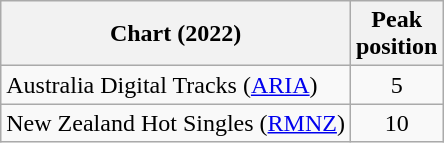<table class="wikitable sortable">
<tr>
<th scope="col">Chart (2022)</th>
<th scope="col">Peak<br>position</th>
</tr>
<tr>
<td>Australia Digital Tracks (<a href='#'>ARIA</a>)</td>
<td align="center">5</td>
</tr>
<tr>
<td>New Zealand Hot Singles (<a href='#'>RMNZ</a>)</td>
<td align="center">10</td>
</tr>
</table>
